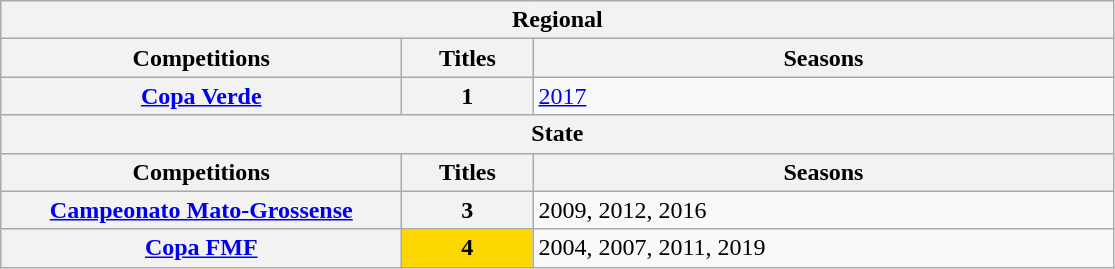<table class="wikitable">
<tr>
<th colspan="3">Regional</th>
</tr>
<tr>
<th style="width:260px">Competitions</th>
<th style="width:80px">Titles</th>
<th style="width:380px">Seasons</th>
</tr>
<tr>
<th style="text-align:center"><a href='#'>Copa Verde</a></th>
<th style="text-align:center"><strong>1</strong></th>
<td align="left"><a href='#'>2017</a></td>
</tr>
<tr>
<th colspan="3">State</th>
</tr>
<tr>
<th style="width:260px">Competitions</th>
<th style="width:80px">Titles</th>
<th style="width:380px">Seasons</th>
</tr>
<tr>
<th style="text-align:center"><a href='#'>Campeonato Mato-Grossense</a></th>
<th style="text-align:center"><strong>3</strong></th>
<td align="left">2009, 2012, 2016</td>
</tr>
<tr>
<th style="text-align:center"><a href='#'>Copa FMF</a></th>
<td bgcolor="gold" style="text-align:center"><strong>4</strong></td>
<td align="left">2004, 2007, 2011, 2019</td>
</tr>
</table>
